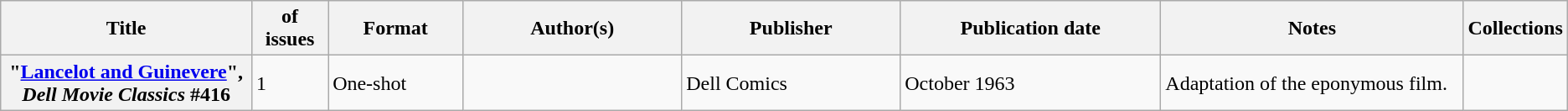<table class="wikitable">
<tr>
<th>Title</th>
<th style="width:40pt"> of issues</th>
<th style="width:75pt">Format</th>
<th style="width:125pt">Author(s)</th>
<th style="width:125pt">Publisher</th>
<th style="width:150pt">Publication date</th>
<th style="width:175pt">Notes</th>
<th>Collections</th>
</tr>
<tr>
<th>"<a href='#'>Lancelot and Guinevere</a>", <em>Dell Movie Classics</em> #416</th>
<td>1</td>
<td>One-shot</td>
<td></td>
<td>Dell Comics</td>
<td>October 1963</td>
<td>Adaptation of the eponymous film.</td>
<td></td>
</tr>
</table>
